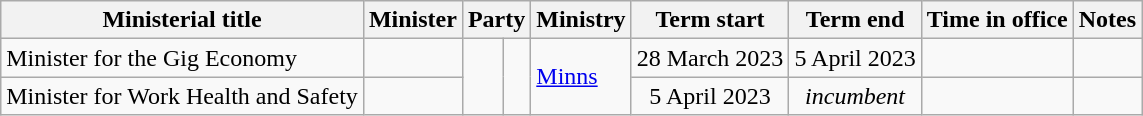<table class="wikitable sortable">
<tr>
<th>Ministerial title</th>
<th>Minister</th>
<th colspan="2">Party</th>
<th>Ministry</th>
<th data-sort-type="date">Term start</th>
<th data-sort-type=date>Term end</th>
<th>Time in office</th>
<th class="unsortable">Notes</th>
</tr>
<tr>
<td>Minister for the Gig Economy</td>
<td></td>
<td rowspan=2 > </td>
<td rowspan=2></td>
<td rowspan=2><a href='#'>Minns</a></td>
<td align=center>28 March 2023</td>
<td align=center>5 April 2023</td>
<td align=right></td>
<td></td>
</tr>
<tr>
<td>Minister for Work Health and Safety</td>
<td></td>
<td align=center>5 April 2023</td>
<td align=center><em>incumbent</em></td>
<td align=right></td>
<td></td>
</tr>
</table>
